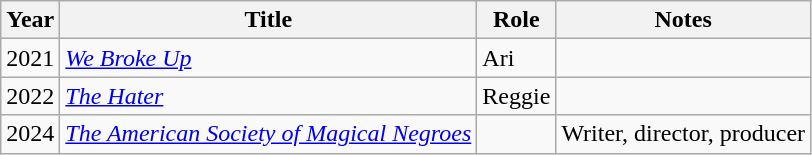<table class="wikitable sortable">
<tr>
<th>Year</th>
<th>Title</th>
<th>Role</th>
<th>Notes</th>
</tr>
<tr>
<td>2021</td>
<td><em><a href='#'>We Broke Up</a></em></td>
<td>Ari</td>
<td></td>
</tr>
<tr>
<td>2022</td>
<td><em><a href='#'>The Hater</a></em></td>
<td>Reggie</td>
<td></td>
</tr>
<tr>
<td>2024</td>
<td><em><a href='#'>The American Society of Magical Negroes</a></em></td>
<td></td>
<td>Writer, director, producer</td>
</tr>
</table>
